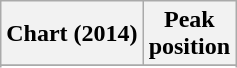<table class="wikitable sortable plainrowheaders">
<tr>
<th scope="col">Chart (2014)</th>
<th scope="col">Peak<br>position</th>
</tr>
<tr>
</tr>
<tr>
</tr>
<tr>
</tr>
<tr>
</tr>
<tr>
</tr>
</table>
